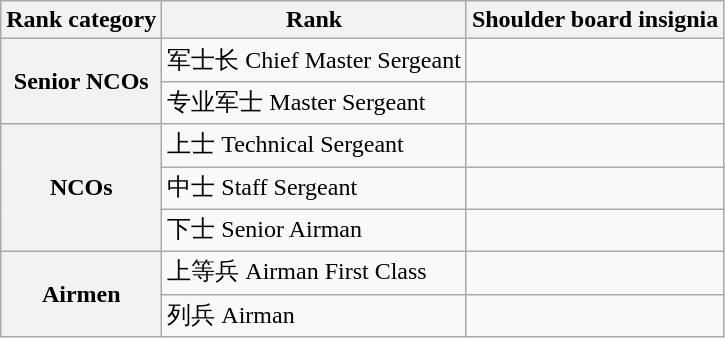<table class="wikitable">
<tr>
<th>Rank category</th>
<th>Rank</th>
<th>Shoulder board insignia</th>
</tr>
<tr>
<th rowspan=2>Senior NCOs</th>
<td>军士长 Chief Master Sergeant</td>
<td></td>
</tr>
<tr>
<td>专业军士 Master Sergeant</td>
<td></td>
</tr>
<tr>
<th rowspan=3>NCOs</th>
<td>上士 Technical Sergeant</td>
<td></td>
</tr>
<tr>
<td>中士 Staff Sergeant</td>
<td></td>
</tr>
<tr>
<td>下士 Senior Airman</td>
<td></td>
</tr>
<tr>
<th rowspan=2>Airmen</th>
<td>上等兵 Airman First Class</td>
<td></td>
</tr>
<tr>
<td>列兵 Airman</td>
<td></td>
</tr>
</table>
